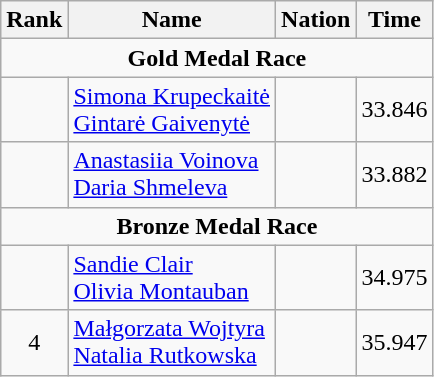<table class="wikitable" style="text-align:center">
<tr>
<th>Rank</th>
<th>Name</th>
<th>Nation</th>
<th>Time</th>
</tr>
<tr>
<td colspan=4><strong>Gold Medal Race</strong></td>
</tr>
<tr>
<td></td>
<td align=left><a href='#'>Simona Krupeckaitė</a><br> <a href='#'>Gintarė Gaivenytė</a></td>
<td align=left></td>
<td>33.846</td>
</tr>
<tr>
<td></td>
<td align=left><a href='#'>Anastasiia Voinova</a><br> <a href='#'>Daria Shmeleva</a></td>
<td align=left></td>
<td>33.882</td>
</tr>
<tr>
<td colspan=4><strong>Bronze Medal Race</strong></td>
</tr>
<tr>
<td></td>
<td align=left><a href='#'>Sandie Clair</a><br><a href='#'>Olivia Montauban</a></td>
<td align=left></td>
<td>34.975</td>
</tr>
<tr>
<td>4</td>
<td align=left><a href='#'>Małgorzata Wojtyra</a><br> <a href='#'>Natalia Rutkowska</a></td>
<td align=left></td>
<td>35.947</td>
</tr>
</table>
